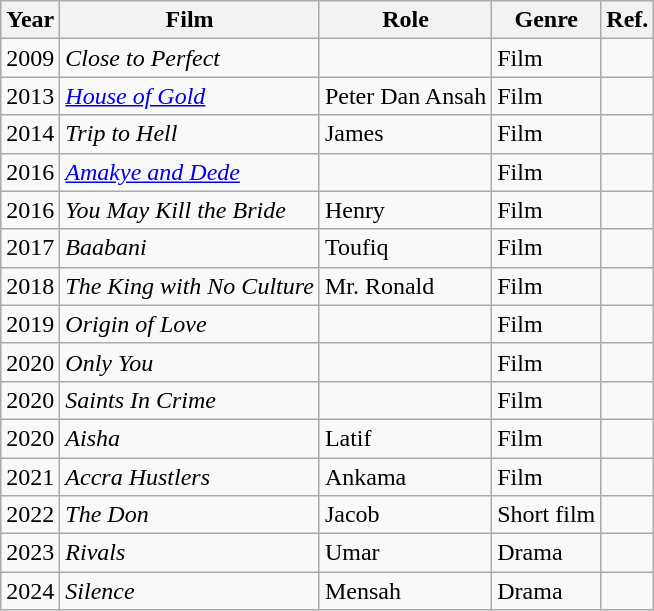<table class="wikitable">
<tr>
<th>Year</th>
<th>Film</th>
<th>Role</th>
<th>Genre</th>
<th>Ref.</th>
</tr>
<tr>
<td>2009</td>
<td><em>Close to Perfect</em></td>
<td></td>
<td>Film</td>
<td></td>
</tr>
<tr>
<td>2013</td>
<td><em><a href='#'>House of Gold</a></em></td>
<td>Peter Dan Ansah</td>
<td>Film</td>
<td></td>
</tr>
<tr>
<td>2014</td>
<td><em>Trip to Hell</em></td>
<td>James</td>
<td>Film</td>
<td></td>
</tr>
<tr>
<td>2016</td>
<td><em><a href='#'>Amakye and Dede</a></em></td>
<td></td>
<td>Film</td>
<td></td>
</tr>
<tr>
<td>2016</td>
<td><em>You May Kill the Bride</em></td>
<td>Henry</td>
<td>Film</td>
<td></td>
</tr>
<tr>
<td>2017</td>
<td><em>Baabani</em></td>
<td>Toufiq</td>
<td>Film</td>
<td></td>
</tr>
<tr>
<td>2018</td>
<td><em>The King with No Culture</em></td>
<td>Mr. Ronald</td>
<td>Film</td>
<td></td>
</tr>
<tr>
<td>2019</td>
<td><em>Origin of Love</em></td>
<td></td>
<td>Film</td>
<td></td>
</tr>
<tr>
<td>2020</td>
<td><em>Only You</em></td>
<td></td>
<td>Film</td>
<td></td>
</tr>
<tr>
<td>2020</td>
<td><em>Saints In Crime</em></td>
<td></td>
<td>Film</td>
<td></td>
</tr>
<tr>
<td>2020</td>
<td><em>Aisha</em></td>
<td>Latif</td>
<td>Film</td>
<td></td>
</tr>
<tr>
<td>2021</td>
<td><em>Accra Hustlers</em></td>
<td>Ankama</td>
<td>Film</td>
<td></td>
</tr>
<tr>
<td>2022</td>
<td><em>The Don</em></td>
<td>Jacob</td>
<td>Short film</td>
<td></td>
</tr>
<tr>
<td>2023</td>
<td><em>Rivals</em></td>
<td>Umar</td>
<td>Drama</td>
<td></td>
</tr>
<tr>
<td>2024</td>
<td><em>Silence</em></td>
<td>Mensah</td>
<td>Drama</td>
<td></td>
</tr>
</table>
